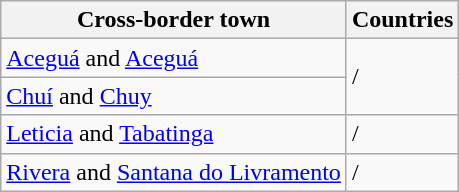<table class="wikitable">
<tr>
<th>Cross-border town</th>
<th>Countries</th>
</tr>
<tr>
<td><a href='#'>Aceguá</a> and <a href='#'>Aceguá</a></td>
<td rowspan="2"> / </td>
</tr>
<tr>
<td><a href='#'>Chuí</a> and <a href='#'>Chuy</a></td>
</tr>
<tr>
<td><a href='#'>Leticia</a> and <a href='#'>Tabatinga</a></td>
<td> / </td>
</tr>
<tr>
<td><a href='#'>Rivera</a> and <a href='#'>Santana do Livramento</a></td>
<td> / </td>
</tr>
</table>
